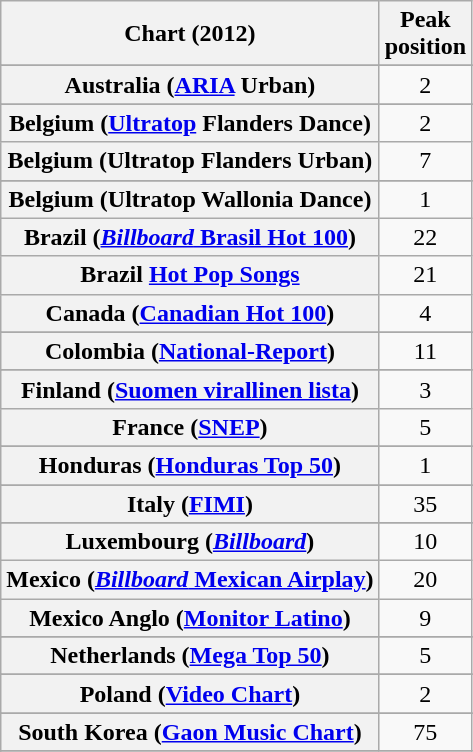<table class="wikitable plainrowheaders sortable" style="text-align:center">
<tr>
<th scope="col">Chart (2012)</th>
<th scope="col">Peak<br>position</th>
</tr>
<tr>
</tr>
<tr>
<th scope="row">Australia (<a href='#'>ARIA</a> Urban)</th>
<td style="text-align:center;">2</td>
</tr>
<tr>
</tr>
<tr>
</tr>
<tr>
<th scope="row">Belgium (<a href='#'>Ultratop</a> Flanders Dance)</th>
<td align=center>2</td>
</tr>
<tr>
<th scope="row">Belgium (Ultratop Flanders Urban)</th>
<td align=center>7</td>
</tr>
<tr>
</tr>
<tr>
<th scope="row">Belgium (Ultratop Wallonia Dance)</th>
<td align=center>1</td>
</tr>
<tr>
<th scope="row">Brazil (<a href='#'><em>Billboard</em> Brasil Hot 100</a>)</th>
<td style="text-align:center;">22</td>
</tr>
<tr>
<th scope="row">Brazil <a href='#'>Hot Pop Songs</a></th>
<td style="text-align:center;">21</td>
</tr>
<tr>
<th scope="row">Canada (<a href='#'>Canadian Hot 100</a>)</th>
<td style="text-align:center;">4</td>
</tr>
<tr>
</tr>
<tr>
</tr>
<tr>
<th scope="row">Colombia (<a href='#'>National-Report</a>)</th>
<td style="text-align:center;">11</td>
</tr>
<tr>
</tr>
<tr>
</tr>
<tr>
<th scope="row">Finland (<a href='#'>Suomen virallinen lista</a>)</th>
<td style="text-align:center;">3</td>
</tr>
<tr>
<th scope="row">France (<a href='#'>SNEP</a>)</th>
<td style="text-align:center;">5</td>
</tr>
<tr>
</tr>
<tr>
<th scope="row">Honduras (<a href='#'>Honduras Top 50</a>)</th>
<td style="text-align:center;">1</td>
</tr>
<tr>
</tr>
<tr>
</tr>
<tr>
<th scope="row">Italy (<a href='#'>FIMI</a>)</th>
<td align="center">35</td>
</tr>
<tr>
</tr>
<tr>
<th scope="row">Luxembourg (<em><a href='#'>Billboard</a></em>)</th>
<td style="text-align:center;">10</td>
</tr>
<tr>
<th scope="row">Mexico (<a href='#'><em>Billboard</em> Mexican Airplay</a>)</th>
<td style="text-align:center;">20</td>
</tr>
<tr>
<th scope="row">Mexico Anglo (<a href='#'>Monitor Latino</a>)</th>
<td style="text-align:center;">9</td>
</tr>
<tr>
</tr>
<tr>
</tr>
<tr>
<th scope="row">Netherlands (<a href='#'>Mega Top 50</a>)</th>
<td align=center>5</td>
</tr>
<tr>
</tr>
<tr>
</tr>
<tr>
<th scope="row">Poland (<a href='#'>Video Chart</a>)</th>
<td align=center>2</td>
</tr>
<tr>
</tr>
<tr>
</tr>
<tr>
<th scope="row">South Korea (<a href='#'>Gaon Music Chart</a>)</th>
<td style="text-align:center;">75</td>
</tr>
<tr>
</tr>
<tr>
</tr>
<tr>
</tr>
<tr>
</tr>
<tr>
</tr>
<tr>
</tr>
<tr>
</tr>
<tr>
</tr>
<tr>
</tr>
<tr>
</tr>
<tr>
</tr>
<tr>
</tr>
<tr>
</tr>
<tr>
</tr>
</table>
